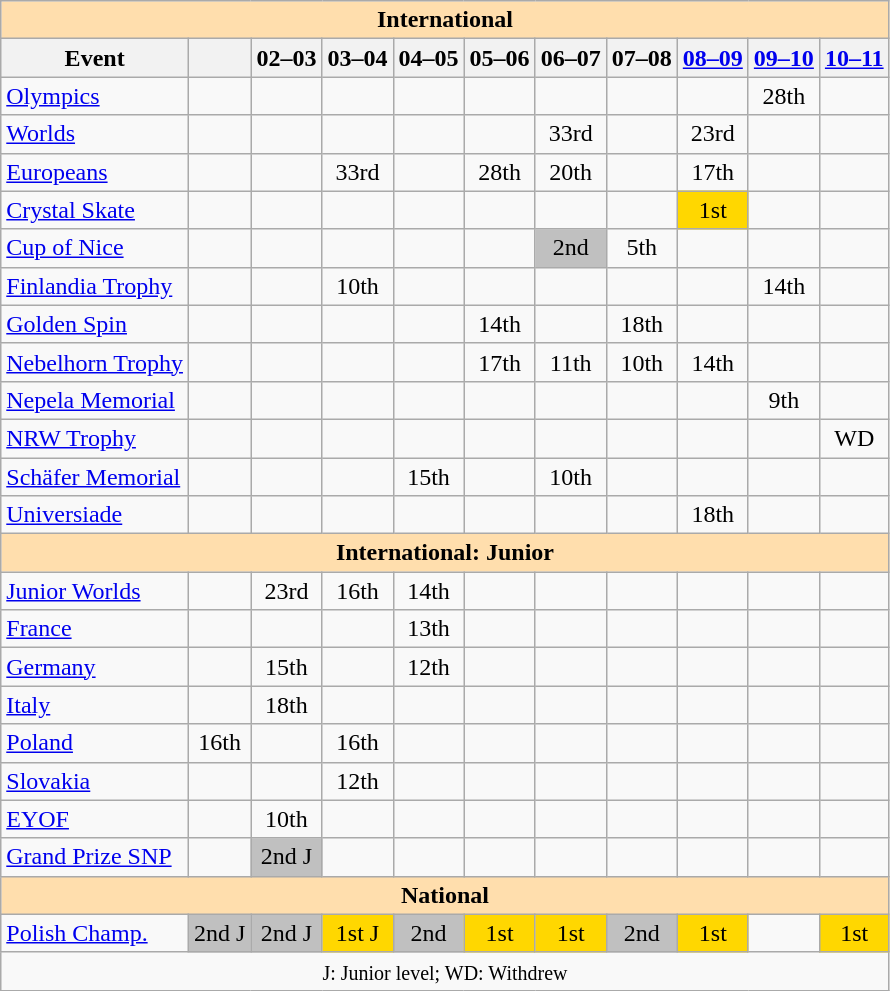<table class="wikitable" style="text-align:center">
<tr>
<th style="background-color: #ffdead; " colspan=11 align=center>International</th>
</tr>
<tr>
<th>Event</th>
<th></th>
<th>02–03</th>
<th>03–04</th>
<th>04–05</th>
<th>05–06</th>
<th>06–07</th>
<th>07–08</th>
<th><a href='#'>08–09</a></th>
<th><a href='#'>09–10</a></th>
<th><a href='#'>10–11</a></th>
</tr>
<tr>
<td align=left><a href='#'>Olympics</a></td>
<td></td>
<td></td>
<td></td>
<td></td>
<td></td>
<td></td>
<td></td>
<td></td>
<td>28th</td>
<td></td>
</tr>
<tr>
<td align=left><a href='#'>Worlds</a></td>
<td></td>
<td></td>
<td></td>
<td></td>
<td></td>
<td>33rd</td>
<td></td>
<td>23rd</td>
<td></td>
<td></td>
</tr>
<tr>
<td align=left><a href='#'>Europeans</a></td>
<td></td>
<td></td>
<td>33rd</td>
<td></td>
<td>28th</td>
<td>20th</td>
<td></td>
<td>17th</td>
<td></td>
<td></td>
</tr>
<tr>
<td align=left><a href='#'>Crystal Skate</a></td>
<td></td>
<td></td>
<td></td>
<td></td>
<td></td>
<td></td>
<td></td>
<td bgcolor=gold>1st</td>
<td></td>
<td></td>
</tr>
<tr>
<td align=left><a href='#'>Cup of Nice</a></td>
<td></td>
<td></td>
<td></td>
<td></td>
<td></td>
<td bgcolor=silver>2nd</td>
<td>5th</td>
<td></td>
<td></td>
<td></td>
</tr>
<tr>
<td align=left><a href='#'>Finlandia Trophy</a></td>
<td></td>
<td></td>
<td>10th</td>
<td></td>
<td></td>
<td></td>
<td></td>
<td></td>
<td>14th</td>
<td></td>
</tr>
<tr>
<td align=left><a href='#'>Golden Spin</a></td>
<td></td>
<td></td>
<td></td>
<td></td>
<td>14th</td>
<td></td>
<td>18th</td>
<td></td>
<td></td>
<td></td>
</tr>
<tr>
<td align=left><a href='#'>Nebelhorn Trophy</a></td>
<td></td>
<td></td>
<td></td>
<td></td>
<td>17th</td>
<td>11th</td>
<td>10th</td>
<td>14th</td>
<td></td>
<td></td>
</tr>
<tr>
<td align=left><a href='#'>Nepela Memorial</a></td>
<td></td>
<td></td>
<td></td>
<td></td>
<td></td>
<td></td>
<td></td>
<td></td>
<td>9th</td>
<td></td>
</tr>
<tr>
<td align=left><a href='#'>NRW Trophy</a></td>
<td></td>
<td></td>
<td></td>
<td></td>
<td></td>
<td></td>
<td></td>
<td></td>
<td></td>
<td>WD</td>
</tr>
<tr>
<td align=left><a href='#'>Schäfer Memorial</a></td>
<td></td>
<td></td>
<td></td>
<td>15th</td>
<td></td>
<td>10th</td>
<td></td>
<td></td>
<td></td>
<td></td>
</tr>
<tr>
<td align=left><a href='#'>Universiade</a></td>
<td></td>
<td></td>
<td></td>
<td></td>
<td></td>
<td></td>
<td></td>
<td>18th</td>
<td></td>
<td></td>
</tr>
<tr>
<th style="background-color: #ffdead; " colspan=11 align=center>International: Junior</th>
</tr>
<tr>
<td align=left><a href='#'>Junior Worlds</a></td>
<td></td>
<td>23rd</td>
<td>16th</td>
<td>14th</td>
<td></td>
<td></td>
<td></td>
<td></td>
<td></td>
<td></td>
</tr>
<tr>
<td align=left> <a href='#'>France</a></td>
<td></td>
<td></td>
<td></td>
<td>13th</td>
<td></td>
<td></td>
<td></td>
<td></td>
<td></td>
<td></td>
</tr>
<tr>
<td align=left> <a href='#'>Germany</a></td>
<td></td>
<td>15th</td>
<td></td>
<td>12th</td>
<td></td>
<td></td>
<td></td>
<td></td>
<td></td>
<td></td>
</tr>
<tr>
<td align=left> <a href='#'>Italy</a></td>
<td></td>
<td>18th</td>
<td></td>
<td></td>
<td></td>
<td></td>
<td></td>
<td></td>
<td></td>
<td></td>
</tr>
<tr>
<td align=left> <a href='#'>Poland</a></td>
<td>16th</td>
<td></td>
<td>16th</td>
<td></td>
<td></td>
<td></td>
<td></td>
<td></td>
<td></td>
<td></td>
</tr>
<tr>
<td align=left> <a href='#'>Slovakia</a></td>
<td></td>
<td></td>
<td>12th</td>
<td></td>
<td></td>
<td></td>
<td></td>
<td></td>
<td></td>
<td></td>
</tr>
<tr>
<td align=left><a href='#'>EYOF</a></td>
<td></td>
<td>10th</td>
<td></td>
<td></td>
<td></td>
<td></td>
<td></td>
<td></td>
<td></td>
<td></td>
</tr>
<tr>
<td align=left><a href='#'>Grand Prize SNP</a></td>
<td></td>
<td bgcolor=silver>2nd J</td>
<td></td>
<td></td>
<td></td>
<td></td>
<td></td>
<td></td>
<td></td>
<td></td>
</tr>
<tr>
<th style="background-color: #ffdead; " colspan=11 align=center>National</th>
</tr>
<tr>
<td align=left><a href='#'>Polish Champ.</a></td>
<td bgcolor=silver>2nd J</td>
<td bgcolor=silver>2nd J</td>
<td bgcolor=gold>1st J</td>
<td bgcolor=silver>2nd</td>
<td bgcolor=gold>1st</td>
<td bgcolor=gold>1st</td>
<td bgcolor=silver>2nd</td>
<td bgcolor=gold>1st</td>
<td></td>
<td bgcolor=gold>1st</td>
</tr>
<tr>
<td colspan=11 align=center><small> J: Junior level; WD: Withdrew </small></td>
</tr>
</table>
